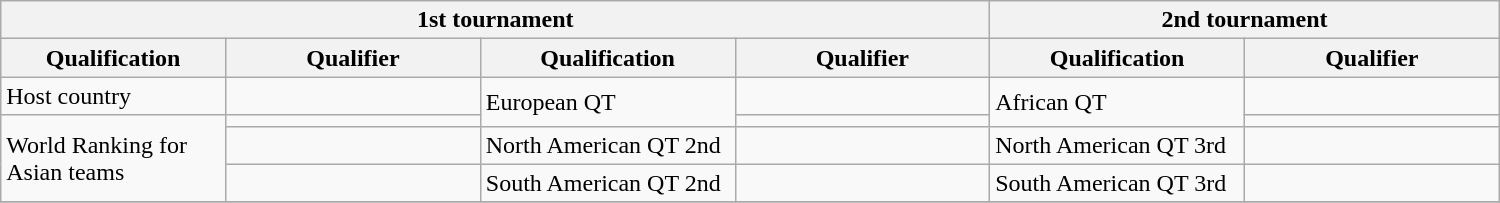<table class="wikitable" width=1000>
<tr>
<th colspan="4">1st tournament</th>
<th colspan="2">2nd tournament</th>
</tr>
<tr>
<th width=15%>Qualification</th>
<th width=17%>Qualifier</th>
<th width=17%>Qualification</th>
<th width=17%>Qualifier</th>
<th width=17%>Qualification</th>
<th width=17%>Qualifier</th>
</tr>
<tr>
<td>Host country</td>
<td></td>
<td rowspan="2">European QT</td>
<td></td>
<td rowspan="2">African QT</td>
<td></td>
</tr>
<tr>
<td rowspan="3">World Ranking for Asian teams</td>
<td></td>
<td></td>
<td></td>
</tr>
<tr>
<td></td>
<td>North American QT 2nd</td>
<td></td>
<td>North American QT 3rd</td>
<td></td>
</tr>
<tr>
<td></td>
<td>South American QT 2nd</td>
<td></td>
<td>South American QT 3rd</td>
<td></td>
</tr>
<tr>
</tr>
</table>
